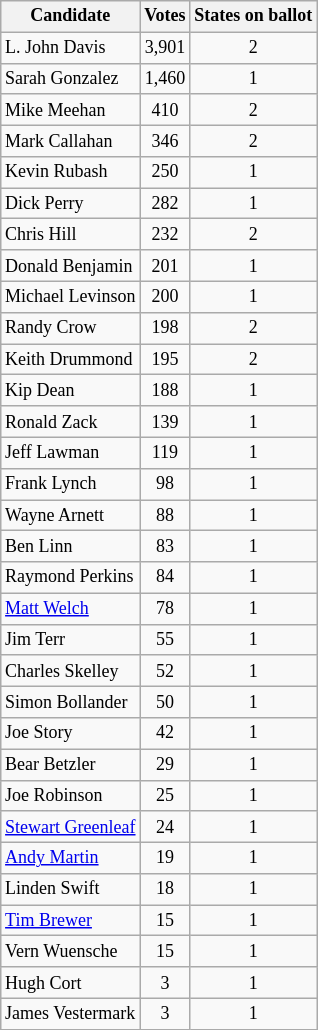<table class="wikitable" style="font-size:12px; text-align:center; float:none; clear:none;">
<tr>
<th>Candidate</th>
<th>Votes</th>
<th>States on ballot</th>
</tr>
<tr>
<td style="text-align:left;">L. John Davis</td>
<td>3,901</td>
<td>2</td>
</tr>
<tr>
<td style="text-align:left;">Sarah Gonzalez</td>
<td>1,460 </td>
<td>1</td>
</tr>
<tr>
<td style="text-align:left;">Mike Meehan</td>
<td>410 </td>
<td>2</td>
</tr>
<tr>
<td style="text-align:left;">Mark Callahan</td>
<td>346 </td>
<td>2</td>
</tr>
<tr>
<td style="text-align:left;">Kevin Rubash</td>
<td>250 </td>
<td>1</td>
</tr>
<tr>
<td style="text-align:left;">Dick Perry </td>
<td>282 </td>
<td>1</td>
</tr>
<tr>
<td style="text-align:left;">Chris Hill</td>
<td>232 </td>
<td>2</td>
</tr>
<tr>
<td style="text-align:left;">Donald Benjamin</td>
<td>201 </td>
<td>1</td>
</tr>
<tr>
<td style="text-align:left;">Michael Levinson</td>
<td>200 </td>
<td>1</td>
</tr>
<tr>
<td style="text-align:left;">Randy Crow</td>
<td>198 </td>
<td>2</td>
</tr>
<tr>
<td style="text-align:left;">Keith Drummond</td>
<td>195 </td>
<td>2</td>
</tr>
<tr>
<td style="text-align:left;">Kip Dean</td>
<td>188 </td>
<td>1</td>
</tr>
<tr>
<td style="text-align:left;">Ronald Zack</td>
<td>139 </td>
<td>1</td>
</tr>
<tr>
<td style="text-align:left;">Jeff Lawman</td>
<td>119 </td>
<td>1</td>
</tr>
<tr>
<td style="text-align:left;">Frank Lynch</td>
<td>98 </td>
<td>1</td>
</tr>
<tr>
<td style="text-align:left;">Wayne Arnett</td>
<td>88 </td>
<td>1</td>
</tr>
<tr>
<td style="text-align:left;">Ben Linn</td>
<td>83 </td>
<td>1</td>
</tr>
<tr>
<td style="text-align:left;">Raymond Perkins</td>
<td>84 </td>
<td>1</td>
</tr>
<tr>
<td style="text-align:left;"><a href='#'>Matt Welch</a></td>
<td>78 </td>
<td>1</td>
</tr>
<tr>
<td style="text-align:left;">Jim Terr</td>
<td>55 </td>
<td>1</td>
</tr>
<tr>
<td style="text-align:left;">Charles Skelley</td>
<td>52 </td>
<td>1</td>
</tr>
<tr>
<td style="text-align:left;">Simon Bollander</td>
<td>50 </td>
<td>1</td>
</tr>
<tr>
<td style="text-align:left;">Joe Story</td>
<td>42 </td>
<td>1</td>
</tr>
<tr>
<td style="text-align:left;">Bear Betzler</td>
<td>29 </td>
<td>1</td>
</tr>
<tr>
<td style="text-align:left;">Joe Robinson</td>
<td>25 </td>
<td>1</td>
</tr>
<tr>
<td style="text-align:left;"><a href='#'>Stewart Greenleaf</a></td>
<td>24 </td>
<td>1</td>
</tr>
<tr>
<td style="text-align:left;"><a href='#'>Andy Martin</a></td>
<td>19 </td>
<td>1</td>
</tr>
<tr>
<td style="text-align:left;">Linden Swift</td>
<td>18 </td>
<td>1</td>
</tr>
<tr>
<td style="text-align:left;"><a href='#'>Tim Brewer</a></td>
<td>15 </td>
<td>1</td>
</tr>
<tr>
<td style="text-align:left;">Vern Wuensche</td>
<td>15 </td>
<td>1</td>
</tr>
<tr>
<td style="text-align:left;">Hugh Cort</td>
<td>3 </td>
<td>1</td>
</tr>
<tr>
<td style="text-align:left;">James Vestermark</td>
<td>3 </td>
<td>1</td>
</tr>
</table>
